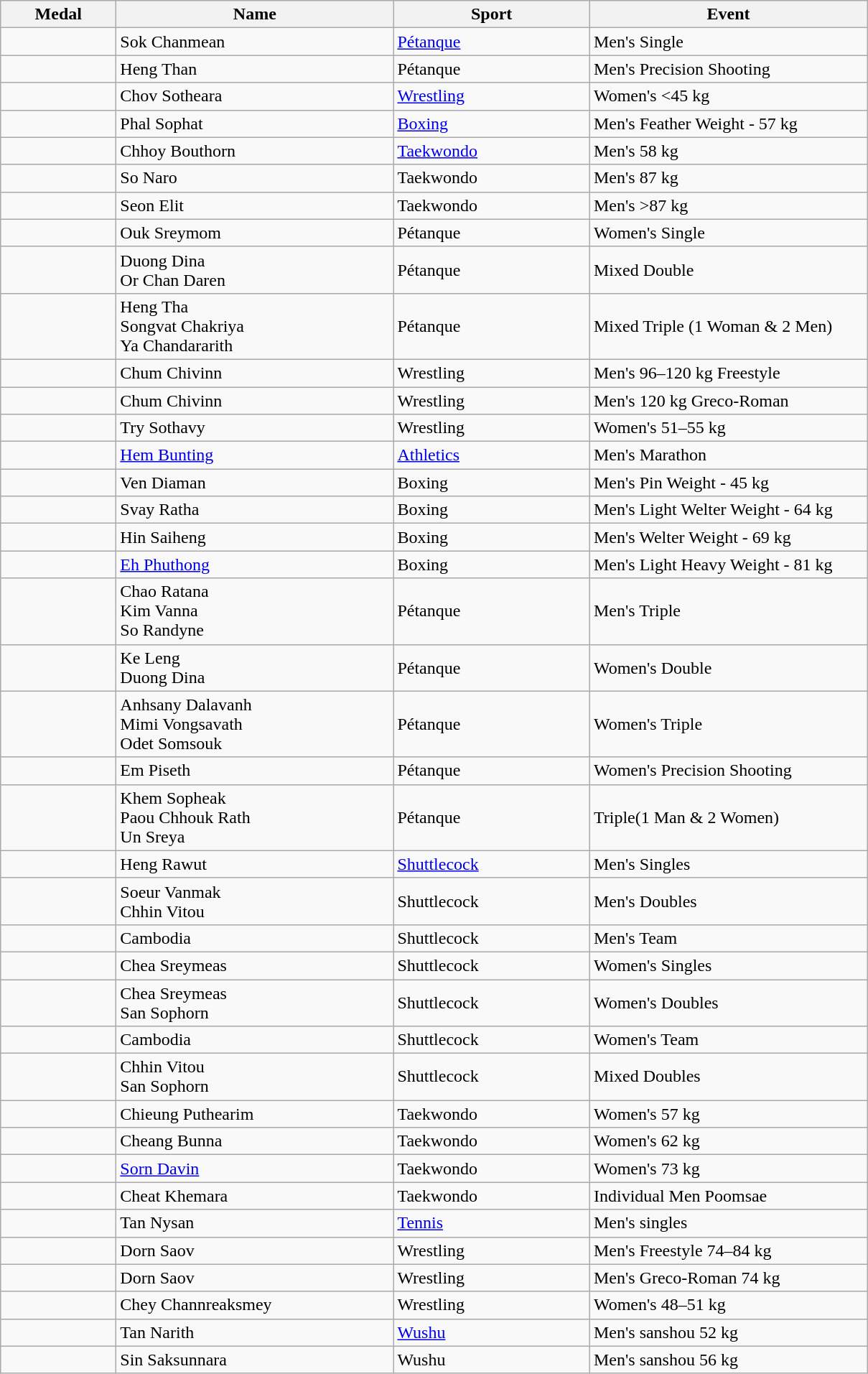<table class="wikitable" style="font-size:100%">
<tr>
<th width="100">Medal</th>
<th width="250">Name</th>
<th width="175">Sport</th>
<th width="250">Event</th>
</tr>
<tr>
<td></td>
<td>Sok Chanmean</td>
<td><a href='#'>Pétanque</a></td>
<td>Men's Single</td>
</tr>
<tr>
<td></td>
<td>Heng Than</td>
<td>Pétanque</td>
<td>Men's Precision Shooting</td>
</tr>
<tr>
<td></td>
<td>Chov Sotheara</td>
<td><a href='#'>Wrestling</a></td>
<td>Women's <45 kg</td>
</tr>
<tr>
<td></td>
<td>Phal Sophat</td>
<td><a href='#'>Boxing</a></td>
<td>Men's Feather Weight - 57 kg</td>
</tr>
<tr>
<td></td>
<td>Chhoy Bouthorn</td>
<td><a href='#'>Taekwondo</a></td>
<td>Men's 58 kg</td>
</tr>
<tr>
<td></td>
<td>So Naro</td>
<td>Taekwondo</td>
<td>Men's 87 kg</td>
</tr>
<tr>
<td></td>
<td>Seon Elit</td>
<td>Taekwondo</td>
<td>Men's >87 kg</td>
</tr>
<tr>
<td></td>
<td>Ouk Sreymom</td>
<td>Pétanque</td>
<td>Women's Single</td>
</tr>
<tr>
<td></td>
<td>Duong Dina <br> Or Chan Daren <br></td>
<td>Pétanque</td>
<td>Mixed Double</td>
</tr>
<tr>
<td></td>
<td>Heng Tha <br> Songvat Chakriya <br> Ya Chandararith <br></td>
<td>Pétanque</td>
<td>Mixed Triple (1 Woman & 2 Men)</td>
</tr>
<tr>
<td></td>
<td>Chum Chivinn</td>
<td>Wrestling</td>
<td>Men's 96–120 kg Freestyle</td>
</tr>
<tr>
<td></td>
<td>Chum Chivinn</td>
<td>Wrestling</td>
<td>Men's 120 kg Greco-Roman</td>
</tr>
<tr>
<td></td>
<td>Try Sothavy</td>
<td>Wrestling</td>
<td>Women's 51–55 kg</td>
</tr>
<tr>
<td></td>
<td><a href='#'>Hem Bunting</a></td>
<td><a href='#'>Athletics</a></td>
<td>Men's Marathon</td>
</tr>
<tr>
<td></td>
<td>Ven Diaman</td>
<td>Boxing</td>
<td>Men's Pin Weight - 45 kg</td>
</tr>
<tr>
<td></td>
<td>Svay Ratha</td>
<td>Boxing</td>
<td>Men's Light Welter Weight - 64 kg</td>
</tr>
<tr>
<td></td>
<td>Hin Saiheng</td>
<td>Boxing</td>
<td>Men's Welter Weight - 69 kg</td>
</tr>
<tr>
<td></td>
<td><a href='#'>Eh Phuthong</a></td>
<td>Boxing</td>
<td>Men's Light Heavy Weight - 81 kg</td>
</tr>
<tr>
<td></td>
<td>Chao Ratana <br> Kim Vanna <br> So Randyne <br></td>
<td>Pétanque</td>
<td>Men's Triple</td>
</tr>
<tr>
<td></td>
<td>Ke Leng <br> Duong Dina <br></td>
<td>Pétanque</td>
<td>Women's Double</td>
</tr>
<tr>
<td></td>
<td>Anhsany Dalavanh <br> Mimi Vongsavath <br> Odet Somsouk <br></td>
<td>Pétanque</td>
<td>Women's Triple</td>
</tr>
<tr>
<td></td>
<td>Em Piseth</td>
<td>Pétanque</td>
<td>Women's Precision Shooting</td>
</tr>
<tr>
<td></td>
<td>Khem Sopheak <br> Paou Chhouk Rath <br> Un Sreya <br></td>
<td>Pétanque</td>
<td>Triple(1 Man & 2 Women)</td>
</tr>
<tr>
<td></td>
<td>Heng Rawut</td>
<td><a href='#'>Shuttlecock</a></td>
<td>Men's Singles</td>
</tr>
<tr>
<td></td>
<td>Soeur Vanmak <br> Chhin Vitou <br></td>
<td>Shuttlecock</td>
<td>Men's Doubles</td>
</tr>
<tr>
<td></td>
<td> Cambodia</td>
<td>Shuttlecock</td>
<td>Men's Team</td>
</tr>
<tr>
<td></td>
<td>Chea Sreymeas</td>
<td>Shuttlecock</td>
<td>Women's Singles</td>
</tr>
<tr>
<td></td>
<td>Chea Sreymeas <br> San Sophorn <br></td>
<td>Shuttlecock</td>
<td>Women's Doubles</td>
</tr>
<tr>
<td></td>
<td> Cambodia</td>
<td>Shuttlecock</td>
<td>Women's Team</td>
</tr>
<tr>
<td></td>
<td>Chhin Vitou <br> San Sophorn <br></td>
<td>Shuttlecock</td>
<td>Mixed Doubles</td>
</tr>
<tr>
<td></td>
<td>Chieung Puthearim</td>
<td>Taekwondo</td>
<td>Women's 57 kg</td>
</tr>
<tr>
<td></td>
<td>Cheang Bunna</td>
<td>Taekwondo</td>
<td>Women's 62 kg</td>
</tr>
<tr>
<td></td>
<td><a href='#'>Sorn Davin</a></td>
<td>Taekwondo</td>
<td>Women's 73 kg</td>
</tr>
<tr>
<td></td>
<td>Cheat Khemara</td>
<td>Taekwondo</td>
<td>Individual Men Poomsae</td>
</tr>
<tr>
<td></td>
<td>Tan Nysan</td>
<td><a href='#'>Tennis</a></td>
<td>Men's singles</td>
</tr>
<tr>
<td></td>
<td>Dorn Saov</td>
<td>Wrestling</td>
<td>Men's Freestyle 74–84 kg</td>
</tr>
<tr>
<td></td>
<td>Dorn Saov</td>
<td>Wrestling</td>
<td>Men's Greco-Roman 74 kg</td>
</tr>
<tr>
<td></td>
<td>Chey Channreaksmey</td>
<td>Wrestling</td>
<td>Women's 48–51 kg</td>
</tr>
<tr>
<td></td>
<td>Tan Narith</td>
<td><a href='#'>Wushu</a></td>
<td>Men's sanshou 52 kg</td>
</tr>
<tr>
<td></td>
<td>Sin Saksunnara</td>
<td>Wushu</td>
<td>Men's sanshou 56 kg</td>
</tr>
</table>
